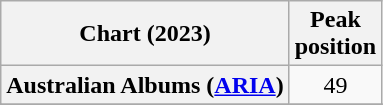<table class="wikitable sortable plainrowheaders" style="text-align:center">
<tr>
<th scope="col">Chart (2023)</th>
<th scope="col">Peak<br>position</th>
</tr>
<tr>
<th scope="row">Australian Albums (<a href='#'>ARIA</a>)</th>
<td>49</td>
</tr>
<tr>
</tr>
<tr>
</tr>
<tr>
</tr>
<tr>
</tr>
<tr>
</tr>
</table>
